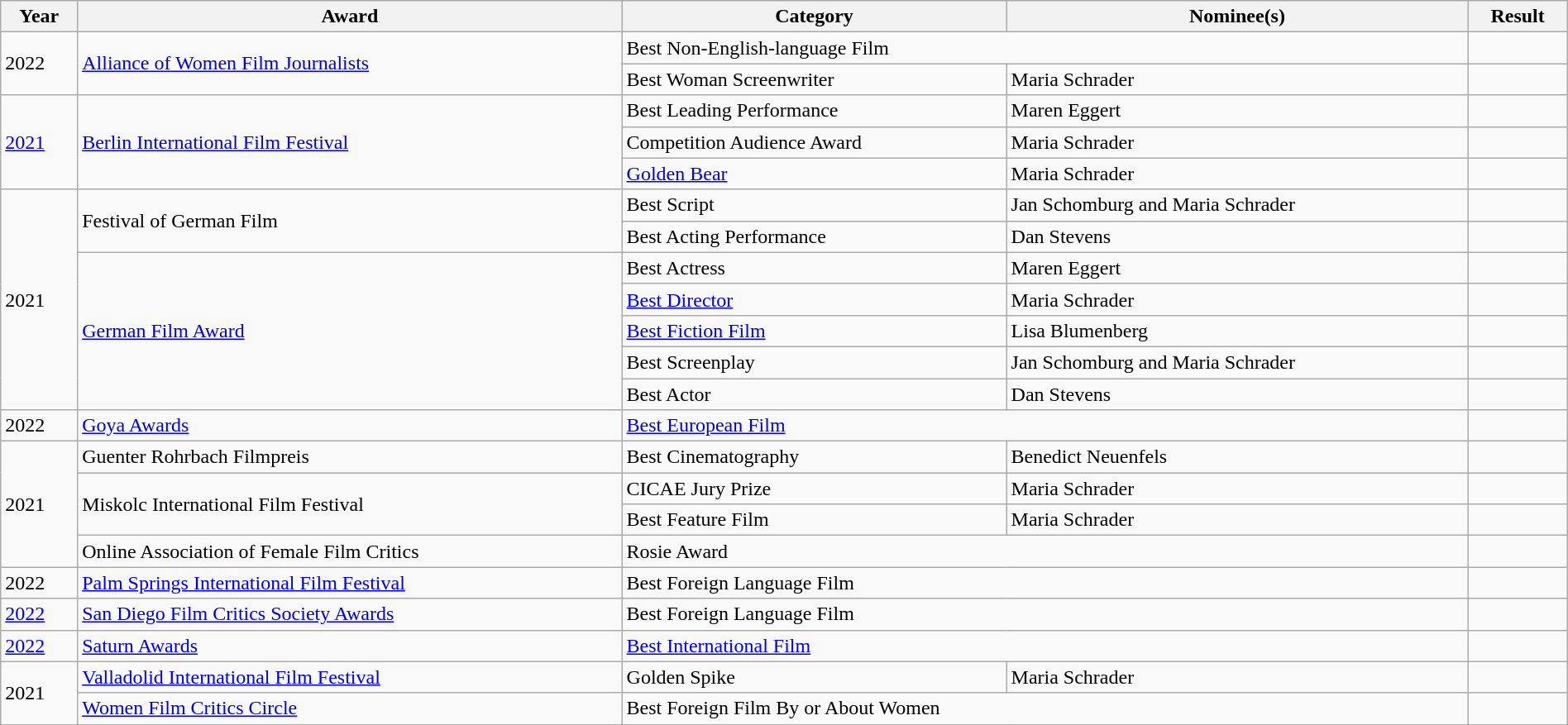<table class="wikitable sortable" style="width:100%">
<tr>
<th scope="col">Year</th>
<th scope="col">Award</th>
<th scope="col">Category</th>
<th scope="col">Nominee(s)</th>
<th scope="col">Result</th>
</tr>
<tr>
<td rowspan="2">2022</td>
<td rowspan="2"><a href='#'>Alliance of Women Film Journalists</a></td>
<td colspan="2">Best Non-English-language Film</td>
<td></td>
</tr>
<tr>
<td>Best Woman Screenwriter</td>
<td>Maria Schrader</td>
<td></td>
</tr>
<tr>
<td rowspan="3"><a href='#'>2021</a></td>
<td rowspan="3"><a href='#'>Berlin International Film Festival</a></td>
<td>Best Leading Performance</td>
<td>Maren Eggert</td>
<td></td>
</tr>
<tr>
<td>Competition Audience Award</td>
<td>Maria Schrader</td>
<td></td>
</tr>
<tr>
<td><a href='#'>Golden Bear</a></td>
<td>Maria Schrader</td>
<td></td>
</tr>
<tr>
<td rowspan="7">2021</td>
<td rowspan="2">Festival of German Film</td>
<td>Best Script</td>
<td>Jan Schomburg and Maria Schrader</td>
<td></td>
</tr>
<tr>
<td>Best Acting Performance</td>
<td>Dan Stevens</td>
<td></td>
</tr>
<tr>
<td rowspan="5"><a href='#'>German Film Award</a></td>
<td>Best Actress</td>
<td>Maren Eggert</td>
<td></td>
</tr>
<tr>
<td><a href='#'>Best Director</a></td>
<td>Maria Schrader</td>
<td></td>
</tr>
<tr>
<td><a href='#'>Best Fiction Film</a></td>
<td>Lisa Blumenberg</td>
<td></td>
</tr>
<tr>
<td>Best Screenplay</td>
<td>Jan Schomburg and Maria Schrader</td>
<td></td>
</tr>
<tr>
<td>Best Actor</td>
<td>Dan Stevens</td>
<td></td>
</tr>
<tr>
<td>2022</td>
<td><a href='#'>Goya Awards</a></td>
<td colspan = "2"><a href='#'>Best European Film</a></td>
<td></td>
</tr>
<tr>
<td rowspan="4">2021</td>
<td>Guenter Rohrbach Filmpreis</td>
<td>Best Cinematography</td>
<td>Benedict Neuenfels</td>
<td></td>
</tr>
<tr>
<td rowspan="2">Miskolc International Film Festival</td>
<td>CICAE Jury Prize</td>
<td>Maria Schrader</td>
<td></td>
</tr>
<tr>
<td>Best Feature Film</td>
<td>Maria Schrader</td>
<td></td>
</tr>
<tr>
<td>Online Association of Female Film Critics</td>
<td colspan="2">Rosie Award</td>
<td></td>
</tr>
<tr>
<td>2022</td>
<td><a href='#'>Palm Springs International Film Festival</a></td>
<td colspan="2">Best Foreign Language Film</td>
<td></td>
</tr>
<tr>
<td><a href='#'>2022</a></td>
<td><a href='#'>San Diego Film Critics Society Awards</a></td>
<td colspan="2">Best Foreign Language Film</td>
<td></td>
</tr>
<tr>
<td><a href='#'>2022</a></td>
<td><a href='#'>Saturn Awards</a></td>
<td colspan="2"><a href='#'>Best International Film</a></td>
<td></td>
</tr>
<tr>
<td rowspan="2">2021</td>
<td><a href='#'>Valladolid International Film Festival</a></td>
<td>Golden Spike</td>
<td>Maria Schrader</td>
<td></td>
</tr>
<tr>
<td><a href='#'>Women Film Critics Circle</a></td>
<td colspan="2">Best Foreign Film By or About Women</td>
<td></td>
</tr>
<tr>
</tr>
</table>
